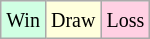<table class="wikitable">
<tr>
<td style="background-color: #d0ffe3;"><small>Win</small></td>
<td style="background-color: #ffffdd;"><small>Draw</small></td>
<td style="background-color: #ffd0e3;"><small>Loss</small></td>
</tr>
</table>
